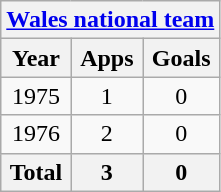<table class="wikitable" style="text-align:center">
<tr>
<th colspan=3><a href='#'>Wales national team</a></th>
</tr>
<tr>
<th>Year</th>
<th>Apps</th>
<th>Goals</th>
</tr>
<tr>
<td>1975</td>
<td>1</td>
<td>0</td>
</tr>
<tr>
<td>1976</td>
<td>2</td>
<td>0</td>
</tr>
<tr>
<th>Total</th>
<th>3</th>
<th>0</th>
</tr>
</table>
